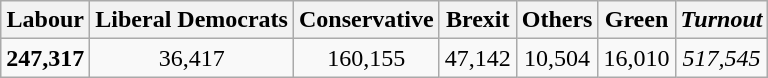<table class=wikitable style="text-align:center;">
<tr>
<th>Labour</th>
<th>Liberal Democrats</th>
<th>Conservative</th>
<th>Brexit</th>
<th>Others</th>
<th>Green</th>
<th><em>Turnout</em></th>
</tr>
<tr>
<td><strong>247,317</strong><br></td>
<td>36,417<br></td>
<td>160,155<br></td>
<td>47,142<br></td>
<td>10,504<br></td>
<td>16,010<br></td>
<td><em>517,545</em><br></td>
</tr>
</table>
